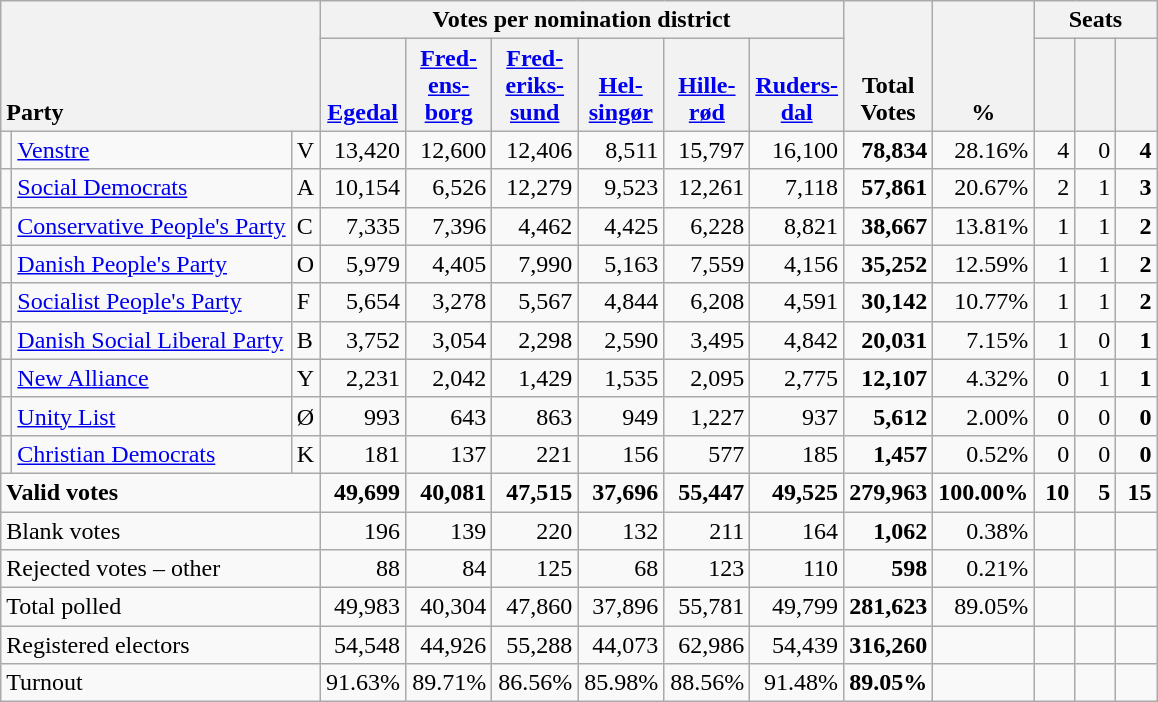<table class="wikitable" border="1" style="text-align:right;">
<tr>
<th style="text-align:left;" valign=bottom rowspan=2 colspan=3>Party</th>
<th colspan=6>Votes per nomination district</th>
<th align=center valign=bottom rowspan=2 width="50">Total Votes</th>
<th align=center valign=bottom rowspan=2 width="50">%</th>
<th colspan=3>Seats</th>
</tr>
<tr>
<th align=center valign=bottom width="50"><a href='#'>Egedal</a></th>
<th align="center" valign="bottom" width="50"><a href='#'>Fred- ens- borg</a></th>
<th align="center" valign="bottom" width="50"><a href='#'>Fred- eriks- sund</a></th>
<th align="center" valign="bottom" width="50"><a href='#'>Hel- singør</a></th>
<th align="center" valign="bottom" width="50"><a href='#'>Hille- rød</a></th>
<th align="center" valign="bottom" width="50"><a href='#'>Ruders- dal</a></th>
<th align="center" valign="bottom" width="20"><small></small></th>
<th align=center valign=bottom width="20"><small><a href='#'></a></small></th>
<th align=center valign=bottom width="20"><small></small></th>
</tr>
<tr>
<td></td>
<td align=left><a href='#'>Venstre</a></td>
<td align=left>V</td>
<td>13,420</td>
<td>12,600</td>
<td>12,406</td>
<td>8,511</td>
<td>15,797</td>
<td>16,100</td>
<td><strong>78,834</strong></td>
<td>28.16%</td>
<td>4</td>
<td>0</td>
<td><strong>4</strong></td>
</tr>
<tr>
<td></td>
<td align=left><a href='#'>Social Democrats</a></td>
<td align=left>A</td>
<td>10,154</td>
<td>6,526</td>
<td>12,279</td>
<td>9,523</td>
<td>12,261</td>
<td>7,118</td>
<td><strong>57,861</strong></td>
<td>20.67%</td>
<td>2</td>
<td>1</td>
<td><strong>3</strong></td>
</tr>
<tr>
<td></td>
<td align=left style="white-space: nowrap;"><a href='#'>Conservative People's Party</a></td>
<td align=left>C</td>
<td>7,335</td>
<td>7,396</td>
<td>4,462</td>
<td>4,425</td>
<td>6,228</td>
<td>8,821</td>
<td><strong>38,667</strong></td>
<td>13.81%</td>
<td>1</td>
<td>1</td>
<td><strong>2</strong></td>
</tr>
<tr>
<td></td>
<td align=left><a href='#'>Danish People's Party</a></td>
<td align=left>O</td>
<td>5,979</td>
<td>4,405</td>
<td>7,990</td>
<td>5,163</td>
<td>7,559</td>
<td>4,156</td>
<td><strong>35,252</strong></td>
<td>12.59%</td>
<td>1</td>
<td>1</td>
<td><strong>2</strong></td>
</tr>
<tr>
<td></td>
<td align=left><a href='#'>Socialist People's Party</a></td>
<td align=left>F</td>
<td>5,654</td>
<td>3,278</td>
<td>5,567</td>
<td>4,844</td>
<td>6,208</td>
<td>4,591</td>
<td><strong>30,142</strong></td>
<td>10.77%</td>
<td>1</td>
<td>1</td>
<td><strong>2</strong></td>
</tr>
<tr>
<td></td>
<td align=left><a href='#'>Danish Social Liberal Party</a></td>
<td align=left>B</td>
<td>3,752</td>
<td>3,054</td>
<td>2,298</td>
<td>2,590</td>
<td>3,495</td>
<td>4,842</td>
<td><strong>20,031</strong></td>
<td>7.15%</td>
<td>1</td>
<td>0</td>
<td><strong>1</strong></td>
</tr>
<tr>
<td></td>
<td align=left><a href='#'>New Alliance</a></td>
<td align=left>Y</td>
<td>2,231</td>
<td>2,042</td>
<td>1,429</td>
<td>1,535</td>
<td>2,095</td>
<td>2,775</td>
<td><strong>12,107</strong></td>
<td>4.32%</td>
<td>0</td>
<td>1</td>
<td><strong>1</strong></td>
</tr>
<tr>
<td></td>
<td align=left><a href='#'>Unity List</a></td>
<td align=left>Ø</td>
<td>993</td>
<td>643</td>
<td>863</td>
<td>949</td>
<td>1,227</td>
<td>937</td>
<td><strong>5,612</strong></td>
<td>2.00%</td>
<td>0</td>
<td>0</td>
<td><strong>0</strong></td>
</tr>
<tr>
<td></td>
<td align=left><a href='#'>Christian Democrats</a></td>
<td align=left>K</td>
<td>181</td>
<td>137</td>
<td>221</td>
<td>156</td>
<td>577</td>
<td>185</td>
<td><strong>1,457</strong></td>
<td>0.52%</td>
<td>0</td>
<td>0</td>
<td><strong>0</strong></td>
</tr>
<tr style="font-weight:bold">
<td align=left colspan=3>Valid votes</td>
<td>49,699</td>
<td>40,081</td>
<td>47,515</td>
<td>37,696</td>
<td>55,447</td>
<td>49,525</td>
<td>279,963</td>
<td>100.00%</td>
<td>10</td>
<td>5</td>
<td>15</td>
</tr>
<tr>
<td align=left colspan=3>Blank votes</td>
<td>196</td>
<td>139</td>
<td>220</td>
<td>132</td>
<td>211</td>
<td>164</td>
<td><strong>1,062</strong></td>
<td>0.38%</td>
<td></td>
<td></td>
<td></td>
</tr>
<tr>
<td align=left colspan=3>Rejected votes – other</td>
<td>88</td>
<td>84</td>
<td>125</td>
<td>68</td>
<td>123</td>
<td>110</td>
<td><strong>598</strong></td>
<td>0.21%</td>
<td></td>
<td></td>
<td></td>
</tr>
<tr>
<td align=left colspan=3>Total polled</td>
<td>49,983</td>
<td>40,304</td>
<td>47,860</td>
<td>37,896</td>
<td>55,781</td>
<td>49,799</td>
<td><strong>281,623</strong></td>
<td>89.05%</td>
<td></td>
<td></td>
<td></td>
</tr>
<tr>
<td align=left colspan=3>Registered electors</td>
<td>54,548</td>
<td>44,926</td>
<td>55,288</td>
<td>44,073</td>
<td>62,986</td>
<td>54,439</td>
<td><strong>316,260</strong></td>
<td></td>
<td></td>
<td></td>
<td></td>
</tr>
<tr>
<td align=left colspan=3>Turnout</td>
<td>91.63%</td>
<td>89.71%</td>
<td>86.56%</td>
<td>85.98%</td>
<td>88.56%</td>
<td>91.48%</td>
<td><strong>89.05%</strong></td>
<td></td>
<td></td>
<td></td>
<td></td>
</tr>
</table>
